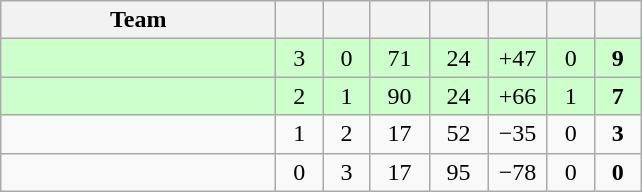<table class="wikitable" style="text-align:center;">
<tr>
<th style="width:11.0em;">Team</th>
<th style="width:1.5em;"></th>
<th style="width:1.5em;"></th>
<th style="width:2.0em;"></th>
<th style="width:2.0em;"></th>
<th style="width:2.0em;"></th>
<th style="width:1.5em;"></th>
<th style="width:1.5em;"></th>
</tr>
<tr bgcolor=#cfc>
<td align="left"></td>
<td>3</td>
<td>0</td>
<td>71</td>
<td>24</td>
<td>+47</td>
<td>0</td>
<td><strong>9</strong></td>
</tr>
<tr bgcolor=#cfc>
<td align="left"></td>
<td>2</td>
<td>1</td>
<td>90</td>
<td>24</td>
<td>+66</td>
<td>1</td>
<td><strong>7</strong></td>
</tr>
<tr>
<td align="left"></td>
<td>1</td>
<td>2</td>
<td>17</td>
<td>52</td>
<td>−35</td>
<td>0</td>
<td><strong>3</strong></td>
</tr>
<tr>
<td align="left"></td>
<td>0</td>
<td>3</td>
<td>17</td>
<td>95</td>
<td>−78</td>
<td>0</td>
<td><strong>0</strong></td>
</tr>
</table>
